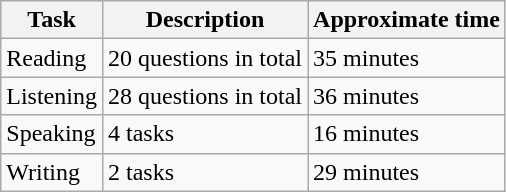<table class="wikitable">
<tr>
<th>Task</th>
<th>Description</th>
<th>Approximate time</th>
</tr>
<tr>
<td>Reading</td>
<td>20 questions in total</td>
<td>35 minutes</td>
</tr>
<tr>
<td>Listening</td>
<td>28 questions in total</td>
<td>36 minutes</td>
</tr>
<tr>
<td>Speaking</td>
<td>4 tasks</td>
<td>16 minutes</td>
</tr>
<tr>
<td>Writing</td>
<td>2 tasks</td>
<td>29 minutes</td>
</tr>
</table>
